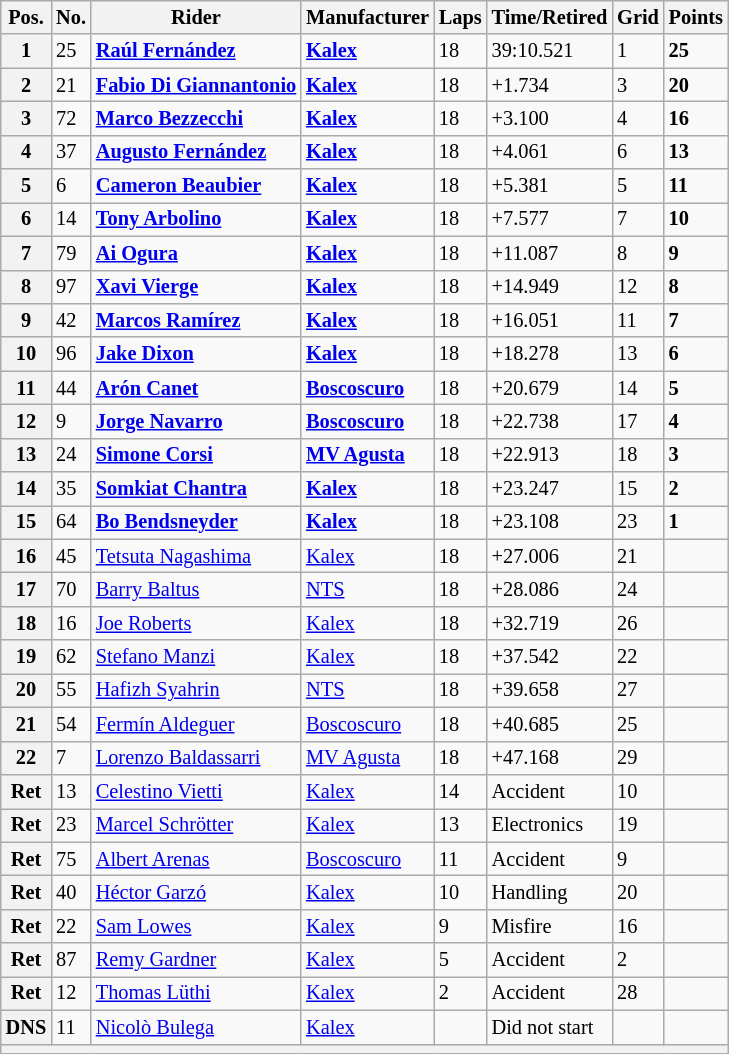<table class="wikitable" style="font-size: 85%;">
<tr>
<th>Pos.</th>
<th>No.</th>
<th>Rider</th>
<th>Manufacturer</th>
<th>Laps</th>
<th>Time/Retired</th>
<th>Grid</th>
<th>Points</th>
</tr>
<tr>
<th>1</th>
<td>25</td>
<td> <strong><a href='#'>Raúl Fernández</a></strong></td>
<td><strong><a href='#'>Kalex</a></strong></td>
<td>18</td>
<td>39:10.521</td>
<td>1</td>
<td><strong>25</strong></td>
</tr>
<tr>
<th>2</th>
<td>21</td>
<td> <strong><a href='#'>Fabio Di Giannantonio</a></strong></td>
<td><strong><a href='#'>Kalex</a></strong></td>
<td>18</td>
<td>+1.734</td>
<td>3</td>
<td><strong>20</strong></td>
</tr>
<tr>
<th>3</th>
<td>72</td>
<td> <strong><a href='#'>Marco Bezzecchi</a></strong></td>
<td><strong><a href='#'>Kalex</a></strong></td>
<td>18</td>
<td>+3.100</td>
<td>4</td>
<td><strong>16</strong></td>
</tr>
<tr>
<th>4</th>
<td>37</td>
<td> <strong><a href='#'>Augusto Fernández</a></strong></td>
<td><strong><a href='#'>Kalex</a></strong></td>
<td>18</td>
<td>+4.061</td>
<td>6</td>
<td><strong>13</strong></td>
</tr>
<tr>
<th>5</th>
<td>6</td>
<td> <strong><a href='#'>Cameron Beaubier</a></strong></td>
<td><strong><a href='#'>Kalex</a></strong></td>
<td>18</td>
<td>+5.381</td>
<td>5</td>
<td><strong>11</strong></td>
</tr>
<tr>
<th>6</th>
<td>14</td>
<td> <strong><a href='#'>Tony Arbolino</a></strong></td>
<td><strong><a href='#'>Kalex</a></strong></td>
<td>18</td>
<td>+7.577</td>
<td>7</td>
<td><strong>10</strong></td>
</tr>
<tr>
<th>7</th>
<td>79</td>
<td> <strong><a href='#'>Ai Ogura</a></strong></td>
<td><strong><a href='#'>Kalex</a></strong></td>
<td>18</td>
<td>+11.087</td>
<td>8</td>
<td><strong>9</strong></td>
</tr>
<tr>
<th>8</th>
<td>97</td>
<td> <strong><a href='#'>Xavi Vierge</a></strong></td>
<td><strong><a href='#'>Kalex</a></strong></td>
<td>18</td>
<td>+14.949</td>
<td>12</td>
<td><strong>8</strong></td>
</tr>
<tr>
<th>9</th>
<td>42</td>
<td> <strong><a href='#'>Marcos Ramírez</a></strong></td>
<td><strong><a href='#'>Kalex</a></strong></td>
<td>18</td>
<td>+16.051</td>
<td>11</td>
<td><strong>7</strong></td>
</tr>
<tr>
<th>10</th>
<td>96</td>
<td> <strong><a href='#'>Jake Dixon</a></strong></td>
<td><strong><a href='#'>Kalex</a></strong></td>
<td>18</td>
<td>+18.278</td>
<td>13</td>
<td><strong>6</strong></td>
</tr>
<tr>
<th>11</th>
<td>44</td>
<td> <strong><a href='#'>Arón Canet</a></strong></td>
<td><strong><a href='#'>Boscoscuro</a></strong></td>
<td>18</td>
<td>+20.679</td>
<td>14</td>
<td><strong>5</strong></td>
</tr>
<tr>
<th>12</th>
<td>9</td>
<td> <strong><a href='#'>Jorge Navarro</a></strong></td>
<td><strong><a href='#'>Boscoscuro</a></strong></td>
<td>18</td>
<td>+22.738</td>
<td>17</td>
<td><strong>4</strong></td>
</tr>
<tr>
<th>13</th>
<td>24</td>
<td> <strong><a href='#'>Simone Corsi</a></strong></td>
<td><strong><a href='#'>MV Agusta</a></strong></td>
<td>18</td>
<td>+22.913</td>
<td>18</td>
<td><strong>3</strong></td>
</tr>
<tr>
<th>14</th>
<td>35</td>
<td> <strong><a href='#'>Somkiat Chantra</a></strong></td>
<td><strong><a href='#'>Kalex</a></strong></td>
<td>18</td>
<td>+23.247</td>
<td>15</td>
<td><strong>2</strong></td>
</tr>
<tr>
<th>15</th>
<td>64</td>
<td> <strong><a href='#'>Bo Bendsneyder</a></strong></td>
<td><strong><a href='#'>Kalex</a></strong></td>
<td>18</td>
<td>+23.108</td>
<td>23</td>
<td><strong>1</strong></td>
</tr>
<tr>
<th>16</th>
<td>45</td>
<td> <a href='#'>Tetsuta Nagashima</a></td>
<td><a href='#'>Kalex</a></td>
<td>18</td>
<td>+27.006</td>
<td>21</td>
<td></td>
</tr>
<tr>
<th>17</th>
<td>70</td>
<td> <a href='#'>Barry Baltus</a></td>
<td><a href='#'>NTS</a></td>
<td>18</td>
<td>+28.086</td>
<td>24</td>
<td></td>
</tr>
<tr>
<th>18</th>
<td>16</td>
<td> <a href='#'>Joe Roberts</a></td>
<td><a href='#'>Kalex</a></td>
<td>18</td>
<td>+32.719</td>
<td>26</td>
<td></td>
</tr>
<tr>
<th>19</th>
<td>62</td>
<td> <a href='#'>Stefano Manzi</a></td>
<td><a href='#'>Kalex</a></td>
<td>18</td>
<td>+37.542</td>
<td>22</td>
<td></td>
</tr>
<tr>
<th>20</th>
<td>55</td>
<td> <a href='#'>Hafizh Syahrin</a></td>
<td><a href='#'>NTS</a></td>
<td>18</td>
<td>+39.658</td>
<td>27</td>
<td></td>
</tr>
<tr>
<th>21</th>
<td>54</td>
<td> <a href='#'>Fermín Aldeguer</a></td>
<td><a href='#'>Boscoscuro</a></td>
<td>18</td>
<td>+40.685</td>
<td>25</td>
<td></td>
</tr>
<tr>
<th>22</th>
<td>7</td>
<td> <a href='#'>Lorenzo Baldassarri</a></td>
<td><a href='#'>MV Agusta</a></td>
<td>18</td>
<td>+47.168</td>
<td>29</td>
<td></td>
</tr>
<tr>
<th>Ret</th>
<td>13</td>
<td> <a href='#'>Celestino Vietti</a></td>
<td><a href='#'>Kalex</a></td>
<td>14</td>
<td>Accident</td>
<td>10</td>
<td></td>
</tr>
<tr>
<th>Ret</th>
<td>23</td>
<td> <a href='#'>Marcel Schrötter</a></td>
<td><a href='#'>Kalex</a></td>
<td>13</td>
<td>Electronics</td>
<td>19</td>
<td></td>
</tr>
<tr>
<th>Ret</th>
<td>75</td>
<td> <a href='#'>Albert Arenas</a></td>
<td><a href='#'>Boscoscuro</a></td>
<td>11</td>
<td>Accident</td>
<td>9</td>
<td></td>
</tr>
<tr>
<th>Ret</th>
<td>40</td>
<td> <a href='#'>Héctor Garzó</a></td>
<td><a href='#'>Kalex</a></td>
<td>10</td>
<td>Handling</td>
<td>20</td>
<td></td>
</tr>
<tr>
<th>Ret</th>
<td>22</td>
<td> <a href='#'>Sam Lowes</a></td>
<td><a href='#'>Kalex</a></td>
<td>9</td>
<td>Misfire</td>
<td>16</td>
<td></td>
</tr>
<tr>
<th>Ret</th>
<td>87</td>
<td> <a href='#'>Remy Gardner</a></td>
<td><a href='#'>Kalex</a></td>
<td>5</td>
<td>Accident</td>
<td>2</td>
<td></td>
</tr>
<tr>
<th>Ret</th>
<td>12</td>
<td> <a href='#'>Thomas Lüthi</a></td>
<td><a href='#'>Kalex</a></td>
<td>2</td>
<td>Accident</td>
<td>28</td>
<td></td>
</tr>
<tr>
<th>DNS</th>
<td>11</td>
<td> <a href='#'>Nicolò Bulega</a></td>
<td><a href='#'>Kalex</a></td>
<td></td>
<td>Did not start</td>
<td></td>
<td></td>
</tr>
<tr>
<th colspan=8></th>
</tr>
</table>
